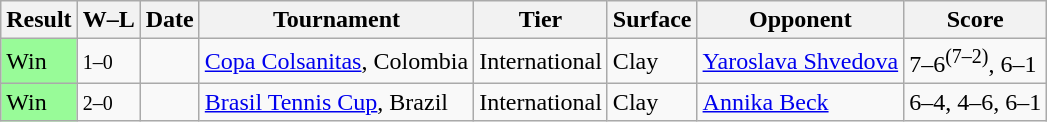<table class="sortable wikitable">
<tr>
<th>Result</th>
<th class="unsortable">W–L</th>
<th>Date</th>
<th>Tournament</th>
<th>Tier</th>
<th>Surface</th>
<th>Opponent</th>
<th class="unsortable">Score</th>
</tr>
<tr>
<td bgcolor=98FB98>Win</td>
<td><small>1–0</small></td>
<td><a href='#'></a></td>
<td><a href='#'>Copa Colsanitas</a>, Colombia</td>
<td>International</td>
<td>Clay</td>
<td> <a href='#'>Yaroslava Shvedova</a></td>
<td>7–6<sup>(7–2)</sup>, 6–1</td>
</tr>
<tr>
<td bgcolor=98FB98>Win</td>
<td><small>2–0</small></td>
<td><a href='#'></a></td>
<td><a href='#'>Brasil Tennis Cup</a>, Brazil</td>
<td>International</td>
<td>Clay</td>
<td> <a href='#'>Annika Beck</a></td>
<td>6–4, 4–6, 6–1</td>
</tr>
</table>
